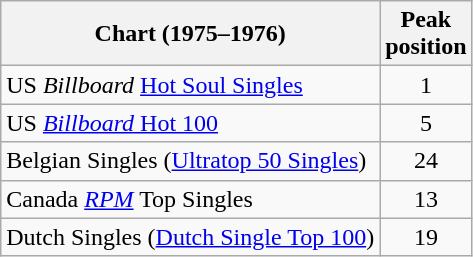<table class="wikitable sortable">
<tr>
<th>Chart (1975–1976)</th>
<th>Peak<br>position</th>
</tr>
<tr>
<td>US <em>Billboard</em> <a href='#'>Hot Soul Singles</a></td>
<td align="center">1</td>
</tr>
<tr>
<td>US <a href='#'><em>Billboard</em> Hot 100</a></td>
<td align="center">5</td>
</tr>
<tr>
<td>Belgian Singles (<a href='#'>Ultratop 50 Singles</a>)</td>
<td align="center">24</td>
</tr>
<tr>
<td>Canada <em><a href='#'>RPM</a></em> Top Singles</td>
<td style="text-align:center;">13</td>
</tr>
<tr>
<td>Dutch Singles (<a href='#'>Dutch Single Top 100</a>)</td>
<td style="text-align:center;">19</td>
</tr>
</table>
